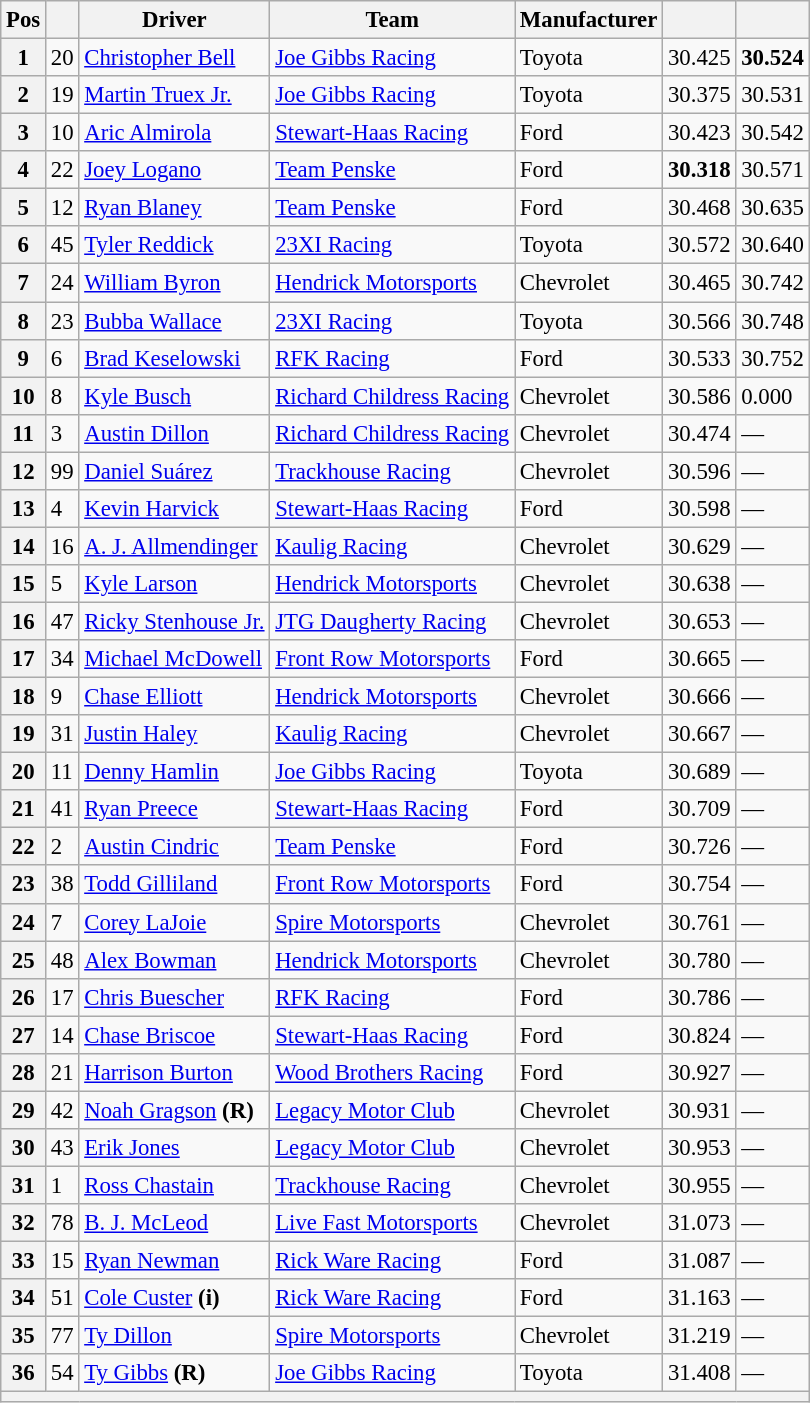<table class="wikitable" style="font-size:95%">
<tr>
<th>Pos</th>
<th></th>
<th>Driver</th>
<th>Team</th>
<th>Manufacturer</th>
<th></th>
<th></th>
</tr>
<tr>
<th>1</th>
<td>20</td>
<td><a href='#'>Christopher Bell</a></td>
<td><a href='#'>Joe Gibbs Racing</a></td>
<td>Toyota</td>
<td>30.425</td>
<td><strong>30.524</strong></td>
</tr>
<tr>
<th>2</th>
<td>19</td>
<td><a href='#'>Martin Truex Jr.</a></td>
<td><a href='#'>Joe Gibbs Racing</a></td>
<td>Toyota</td>
<td>30.375</td>
<td>30.531</td>
</tr>
<tr>
<th>3</th>
<td>10</td>
<td><a href='#'>Aric Almirola</a></td>
<td><a href='#'>Stewart-Haas Racing</a></td>
<td>Ford</td>
<td>30.423</td>
<td>30.542</td>
</tr>
<tr>
<th>4</th>
<td>22</td>
<td><a href='#'>Joey Logano</a></td>
<td><a href='#'>Team Penske</a></td>
<td>Ford</td>
<td><strong>30.318</strong></td>
<td>30.571</td>
</tr>
<tr>
<th>5</th>
<td>12</td>
<td><a href='#'>Ryan Blaney</a></td>
<td><a href='#'>Team Penske</a></td>
<td>Ford</td>
<td>30.468</td>
<td>30.635</td>
</tr>
<tr>
<th>6</th>
<td>45</td>
<td><a href='#'>Tyler Reddick</a></td>
<td><a href='#'>23XI Racing</a></td>
<td>Toyota</td>
<td>30.572</td>
<td>30.640</td>
</tr>
<tr>
<th>7</th>
<td>24</td>
<td><a href='#'>William Byron</a></td>
<td><a href='#'>Hendrick Motorsports</a></td>
<td>Chevrolet</td>
<td>30.465</td>
<td>30.742</td>
</tr>
<tr>
<th>8</th>
<td>23</td>
<td><a href='#'>Bubba Wallace</a></td>
<td><a href='#'>23XI Racing</a></td>
<td>Toyota</td>
<td>30.566</td>
<td>30.748</td>
</tr>
<tr>
<th>9</th>
<td>6</td>
<td><a href='#'>Brad Keselowski</a></td>
<td><a href='#'>RFK Racing</a></td>
<td>Ford</td>
<td>30.533</td>
<td>30.752</td>
</tr>
<tr>
<th>10</th>
<td>8</td>
<td><a href='#'>Kyle Busch</a></td>
<td><a href='#'>Richard Childress Racing</a></td>
<td>Chevrolet</td>
<td>30.586</td>
<td>0.000</td>
</tr>
<tr>
<th>11</th>
<td>3</td>
<td><a href='#'>Austin Dillon</a></td>
<td><a href='#'>Richard Childress Racing</a></td>
<td>Chevrolet</td>
<td>30.474</td>
<td>—</td>
</tr>
<tr>
<th>12</th>
<td>99</td>
<td><a href='#'>Daniel Suárez</a></td>
<td><a href='#'>Trackhouse Racing</a></td>
<td>Chevrolet</td>
<td>30.596</td>
<td>—</td>
</tr>
<tr>
<th>13</th>
<td>4</td>
<td><a href='#'>Kevin Harvick</a></td>
<td><a href='#'>Stewart-Haas Racing</a></td>
<td>Ford</td>
<td>30.598</td>
<td>—</td>
</tr>
<tr>
<th>14</th>
<td>16</td>
<td><a href='#'>A. J. Allmendinger</a></td>
<td><a href='#'>Kaulig Racing</a></td>
<td>Chevrolet</td>
<td>30.629</td>
<td>—</td>
</tr>
<tr>
<th>15</th>
<td>5</td>
<td><a href='#'>Kyle Larson</a></td>
<td><a href='#'>Hendrick Motorsports</a></td>
<td>Chevrolet</td>
<td>30.638</td>
<td>—</td>
</tr>
<tr>
<th>16</th>
<td>47</td>
<td><a href='#'>Ricky Stenhouse Jr.</a></td>
<td><a href='#'>JTG Daugherty Racing</a></td>
<td>Chevrolet</td>
<td>30.653</td>
<td>—</td>
</tr>
<tr>
<th>17</th>
<td>34</td>
<td><a href='#'>Michael McDowell</a></td>
<td><a href='#'>Front Row Motorsports</a></td>
<td>Ford</td>
<td>30.665</td>
<td>—</td>
</tr>
<tr>
<th>18</th>
<td>9</td>
<td><a href='#'>Chase Elliott</a></td>
<td><a href='#'>Hendrick Motorsports</a></td>
<td>Chevrolet</td>
<td>30.666</td>
<td>—</td>
</tr>
<tr>
<th>19</th>
<td>31</td>
<td><a href='#'>Justin Haley</a></td>
<td><a href='#'>Kaulig Racing</a></td>
<td>Chevrolet</td>
<td>30.667</td>
<td>—</td>
</tr>
<tr>
<th>20</th>
<td>11</td>
<td><a href='#'>Denny Hamlin</a></td>
<td><a href='#'>Joe Gibbs Racing</a></td>
<td>Toyota</td>
<td>30.689</td>
<td>—</td>
</tr>
<tr>
<th>21</th>
<td>41</td>
<td><a href='#'>Ryan Preece</a></td>
<td><a href='#'>Stewart-Haas Racing</a></td>
<td>Ford</td>
<td>30.709</td>
<td>—</td>
</tr>
<tr>
<th>22</th>
<td>2</td>
<td><a href='#'>Austin Cindric</a></td>
<td><a href='#'>Team Penske</a></td>
<td>Ford</td>
<td>30.726</td>
<td>—</td>
</tr>
<tr>
<th>23</th>
<td>38</td>
<td><a href='#'>Todd Gilliland</a></td>
<td><a href='#'>Front Row Motorsports</a></td>
<td>Ford</td>
<td>30.754</td>
<td>—</td>
</tr>
<tr>
<th>24</th>
<td>7</td>
<td><a href='#'>Corey LaJoie</a></td>
<td><a href='#'>Spire Motorsports</a></td>
<td>Chevrolet</td>
<td>30.761</td>
<td>—</td>
</tr>
<tr>
<th>25</th>
<td>48</td>
<td><a href='#'>Alex Bowman</a></td>
<td><a href='#'>Hendrick Motorsports</a></td>
<td>Chevrolet</td>
<td>30.780</td>
<td>—</td>
</tr>
<tr>
<th>26</th>
<td>17</td>
<td><a href='#'>Chris Buescher</a></td>
<td><a href='#'>RFK Racing</a></td>
<td>Ford</td>
<td>30.786</td>
<td>—</td>
</tr>
<tr>
<th>27</th>
<td>14</td>
<td><a href='#'>Chase Briscoe</a></td>
<td><a href='#'>Stewart-Haas Racing</a></td>
<td>Ford</td>
<td>30.824</td>
<td>—</td>
</tr>
<tr>
<th>28</th>
<td>21</td>
<td><a href='#'>Harrison Burton</a></td>
<td><a href='#'>Wood Brothers Racing</a></td>
<td>Ford</td>
<td>30.927</td>
<td>—</td>
</tr>
<tr>
<th>29</th>
<td>42</td>
<td><a href='#'>Noah Gragson</a> <strong>(R)</strong></td>
<td><a href='#'>Legacy Motor Club</a></td>
<td>Chevrolet</td>
<td>30.931</td>
<td>—</td>
</tr>
<tr>
<th>30</th>
<td>43</td>
<td><a href='#'>Erik Jones</a></td>
<td><a href='#'>Legacy Motor Club</a></td>
<td>Chevrolet</td>
<td>30.953</td>
<td>—</td>
</tr>
<tr>
<th>31</th>
<td>1</td>
<td><a href='#'>Ross Chastain</a></td>
<td><a href='#'>Trackhouse Racing</a></td>
<td>Chevrolet</td>
<td>30.955</td>
<td>—</td>
</tr>
<tr>
<th>32</th>
<td>78</td>
<td><a href='#'>B. J. McLeod</a></td>
<td><a href='#'>Live Fast Motorsports</a></td>
<td>Chevrolet</td>
<td>31.073</td>
<td>—</td>
</tr>
<tr>
<th>33</th>
<td>15</td>
<td><a href='#'>Ryan Newman</a></td>
<td><a href='#'>Rick Ware Racing</a></td>
<td>Ford</td>
<td>31.087</td>
<td>—</td>
</tr>
<tr>
<th>34</th>
<td>51</td>
<td><a href='#'>Cole Custer</a> <strong>(i)</strong></td>
<td><a href='#'>Rick Ware Racing</a></td>
<td>Ford</td>
<td>31.163</td>
<td>—</td>
</tr>
<tr>
<th>35</th>
<td>77</td>
<td><a href='#'>Ty Dillon</a></td>
<td><a href='#'>Spire Motorsports</a></td>
<td>Chevrolet</td>
<td>31.219</td>
<td>—</td>
</tr>
<tr>
<th>36</th>
<td>54</td>
<td><a href='#'>Ty Gibbs</a> <strong>(R)</strong></td>
<td><a href='#'>Joe Gibbs Racing</a></td>
<td>Toyota</td>
<td>31.408</td>
<td>—</td>
</tr>
<tr>
<th colspan="7"></th>
</tr>
</table>
